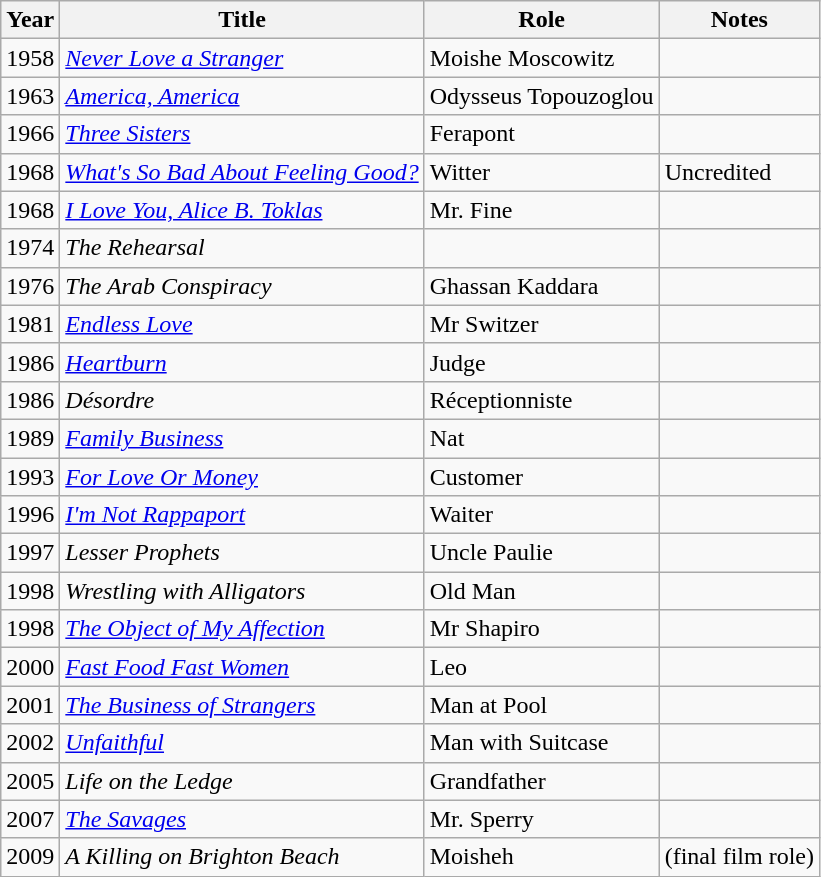<table class="wikitable">
<tr>
<th>Year</th>
<th>Title</th>
<th>Role</th>
<th>Notes</th>
</tr>
<tr>
<td>1958</td>
<td><em><a href='#'>Never Love a Stranger</a></em></td>
<td>Moishe Moscowitz</td>
<td></td>
</tr>
<tr>
<td>1963</td>
<td><em><a href='#'>America, America</a></em></td>
<td>Odysseus Topouzoglou</td>
<td></td>
</tr>
<tr>
<td>1966</td>
<td><em><a href='#'>Three Sisters</a></em></td>
<td>Ferapont</td>
<td></td>
</tr>
<tr>
<td>1968</td>
<td><em><a href='#'>What's So Bad About Feeling Good?</a></em></td>
<td>Witter</td>
<td>Uncredited</td>
</tr>
<tr>
<td>1968</td>
<td><em><a href='#'>I Love You, Alice B. Toklas</a></em></td>
<td>Mr. Fine</td>
<td></td>
</tr>
<tr>
<td>1974</td>
<td><em>The Rehearsal</em></td>
<td></td>
<td></td>
</tr>
<tr>
<td>1976</td>
<td><em>The Arab Conspiracy</em></td>
<td>Ghassan Kaddara</td>
<td></td>
</tr>
<tr>
<td>1981</td>
<td><em><a href='#'>Endless Love</a></em></td>
<td>Mr Switzer</td>
<td></td>
</tr>
<tr>
<td>1986</td>
<td><em><a href='#'>Heartburn</a></em></td>
<td>Judge</td>
<td></td>
</tr>
<tr>
<td>1986</td>
<td><em>Désordre</em></td>
<td>Réceptionniste</td>
<td></td>
</tr>
<tr>
<td>1989</td>
<td><em><a href='#'>Family Business</a></em></td>
<td>Nat</td>
<td></td>
</tr>
<tr>
<td>1993</td>
<td><em><a href='#'>For Love Or Money</a></em></td>
<td>Customer</td>
<td></td>
</tr>
<tr>
<td>1996</td>
<td><em><a href='#'>I'm Not Rappaport</a></em></td>
<td>Waiter</td>
<td></td>
</tr>
<tr>
<td>1997</td>
<td><em>Lesser Prophets</em></td>
<td>Uncle Paulie</td>
<td></td>
</tr>
<tr>
<td>1998</td>
<td><em>Wrestling with Alligators</em></td>
<td>Old Man</td>
<td></td>
</tr>
<tr>
<td>1998</td>
<td><em><a href='#'>The Object of My Affection</a></em></td>
<td>Mr Shapiro</td>
<td></td>
</tr>
<tr>
<td>2000</td>
<td><em><a href='#'>Fast Food Fast Women</a></em></td>
<td>Leo</td>
<td></td>
</tr>
<tr>
<td>2001</td>
<td><em><a href='#'>The Business of Strangers</a></em></td>
<td>Man at Pool</td>
<td></td>
</tr>
<tr>
<td>2002</td>
<td><em><a href='#'>Unfaithful</a></em></td>
<td>Man with Suitcase</td>
<td></td>
</tr>
<tr>
<td>2005</td>
<td><em>Life on the Ledge</em></td>
<td>Grandfather</td>
<td></td>
</tr>
<tr>
<td>2007</td>
<td><em><a href='#'>The Savages</a></em></td>
<td>Mr. Sperry</td>
<td></td>
</tr>
<tr>
<td>2009</td>
<td><em>A Killing on Brighton Beach</em></td>
<td>Moisheh</td>
<td>(final film role)</td>
</tr>
</table>
